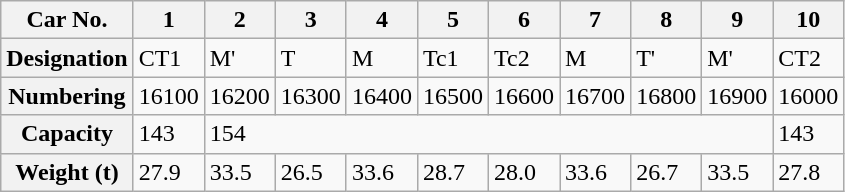<table class="wikitable">
<tr>
<th>Car No.</th>
<th>1</th>
<th>2</th>
<th>3</th>
<th>4</th>
<th>5</th>
<th>6</th>
<th>7</th>
<th>8</th>
<th>9</th>
<th>10</th>
</tr>
<tr>
<th>Designation</th>
<td>CT1</td>
<td>M'</td>
<td>T</td>
<td>M</td>
<td>Tc1</td>
<td>Tc2</td>
<td>M</td>
<td>T'</td>
<td>M'</td>
<td>CT2</td>
</tr>
<tr>
<th>Numbering</th>
<td>16100</td>
<td>16200</td>
<td>16300</td>
<td>16400</td>
<td>16500</td>
<td>16600</td>
<td>16700</td>
<td>16800</td>
<td>16900</td>
<td>16000</td>
</tr>
<tr>
<th>Capacity</th>
<td>143</td>
<td colspan="8">154</td>
<td>143</td>
</tr>
<tr>
<th>Weight (t)</th>
<td>27.9</td>
<td>33.5</td>
<td>26.5</td>
<td>33.6</td>
<td>28.7</td>
<td>28.0</td>
<td>33.6</td>
<td>26.7</td>
<td>33.5</td>
<td>27.8</td>
</tr>
</table>
